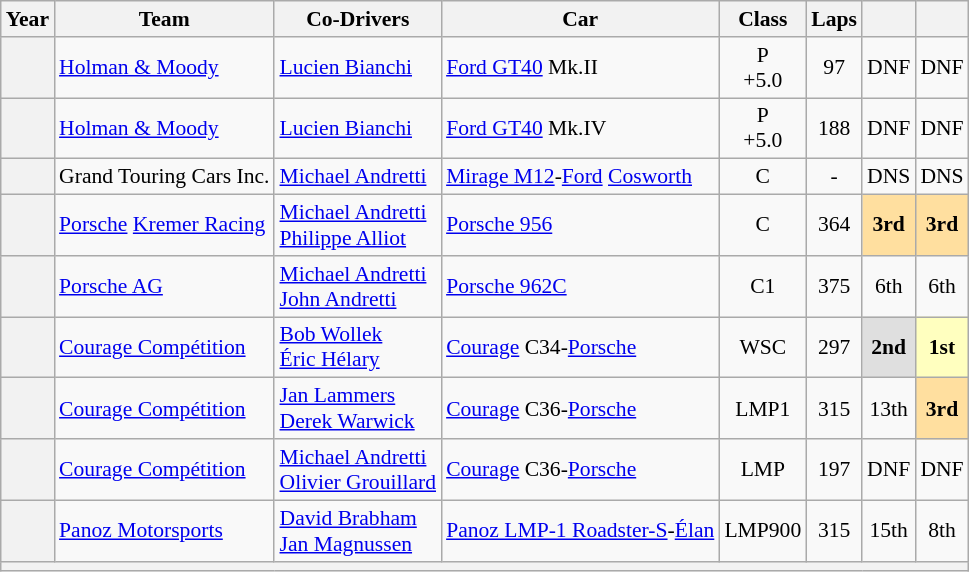<table class="wikitable" style="text-align:center; font-size:90%">
<tr>
<th>Year</th>
<th>Team</th>
<th>Co-Drivers</th>
<th>Car</th>
<th>Class</th>
<th>Laps</th>
<th></th>
<th></th>
</tr>
<tr>
<th></th>
<td align="left" nowrap> <a href='#'>Holman & Moody</a></td>
<td align="left" nowrap> <a href='#'>Lucien Bianchi</a></td>
<td align="left" nowrap><a href='#'>Ford GT40</a> Mk.II</td>
<td>P<br>+5.0</td>
<td>97</td>
<td>DNF</td>
<td>DNF</td>
</tr>
<tr>
<th></th>
<td align="left" nowrap> <a href='#'>Holman & Moody</a></td>
<td align="left" nowrap> <a href='#'>Lucien Bianchi</a></td>
<td align="left" nowrap><a href='#'>Ford GT40</a> Mk.IV</td>
<td>P<br>+5.0</td>
<td>188</td>
<td>DNF</td>
<td>DNF</td>
</tr>
<tr>
<th></th>
<td align="left" nowrap> Grand Touring Cars Inc.</td>
<td align="left" nowrap> <a href='#'>Michael Andretti</a></td>
<td align="left" nowrap><a href='#'>Mirage M12</a>-<a href='#'>Ford</a> <a href='#'>Cosworth</a></td>
<td>C</td>
<td>-</td>
<td>DNS</td>
<td>DNS</td>
</tr>
<tr>
<th></th>
<td align="left" nowrap> <a href='#'>Porsche</a> <a href='#'>Kremer Racing</a></td>
<td align="left" nowrap> <a href='#'>Michael Andretti</a><br> <a href='#'>Philippe Alliot</a></td>
<td align="left" nowrap><a href='#'>Porsche 956</a></td>
<td>C</td>
<td>364</td>
<td style="background:#ffdf9f;"><strong>3rd</strong></td>
<td style="background:#ffdf9f;"><strong>3rd</strong></td>
</tr>
<tr>
<th></th>
<td align="left" nowrap> <a href='#'>Porsche AG</a></td>
<td align="left" nowrap> <a href='#'>Michael Andretti</a><br> <a href='#'>John Andretti</a></td>
<td align="left" nowrap><a href='#'>Porsche 962C</a></td>
<td>C1</td>
<td>375</td>
<td>6th</td>
<td>6th</td>
</tr>
<tr>
<th></th>
<td align="left" nowrap> <a href='#'>Courage Compétition</a></td>
<td align="left" nowrap> <a href='#'>Bob Wollek</a><br> <a href='#'>Éric Hélary</a></td>
<td align="left" nowrap><a href='#'>Courage</a> C34-<a href='#'>Porsche</a></td>
<td>WSC</td>
<td>297</td>
<td style="background:#dfdfdf;"><strong>2nd</strong></td>
<td style="background:#ffffbf;"><strong>1st</strong></td>
</tr>
<tr>
<th></th>
<td align="left" nowrap> <a href='#'>Courage Compétition</a></td>
<td align="left" nowrap> <a href='#'>Jan Lammers</a><br> <a href='#'>Derek Warwick</a></td>
<td align="left" nowrap><a href='#'>Courage</a> C36-<a href='#'>Porsche</a></td>
<td>LMP1</td>
<td>315</td>
<td>13th</td>
<td style="background:#ffdf9f;"><strong>3rd</strong></td>
</tr>
<tr>
<th></th>
<td align="left" nowrap> <a href='#'>Courage Compétition</a></td>
<td align="left" nowrap> <a href='#'>Michael Andretti</a><br> <a href='#'>Olivier Grouillard</a></td>
<td align="left" nowrap><a href='#'>Courage</a> C36-<a href='#'>Porsche</a></td>
<td>LMP</td>
<td>197</td>
<td>DNF</td>
<td>DNF</td>
</tr>
<tr>
<th></th>
<td align="left" nowrap> <a href='#'>Panoz Motorsports</a></td>
<td align="left" nowrap> <a href='#'>David Brabham</a><br> <a href='#'>Jan Magnussen</a></td>
<td align="left" nowrap><a href='#'>Panoz LMP-1 Roadster-S</a>-<a href='#'>Élan</a></td>
<td>LMP900</td>
<td>315</td>
<td>15th</td>
<td>8th</td>
</tr>
<tr>
<th colspan="8"></th>
</tr>
</table>
